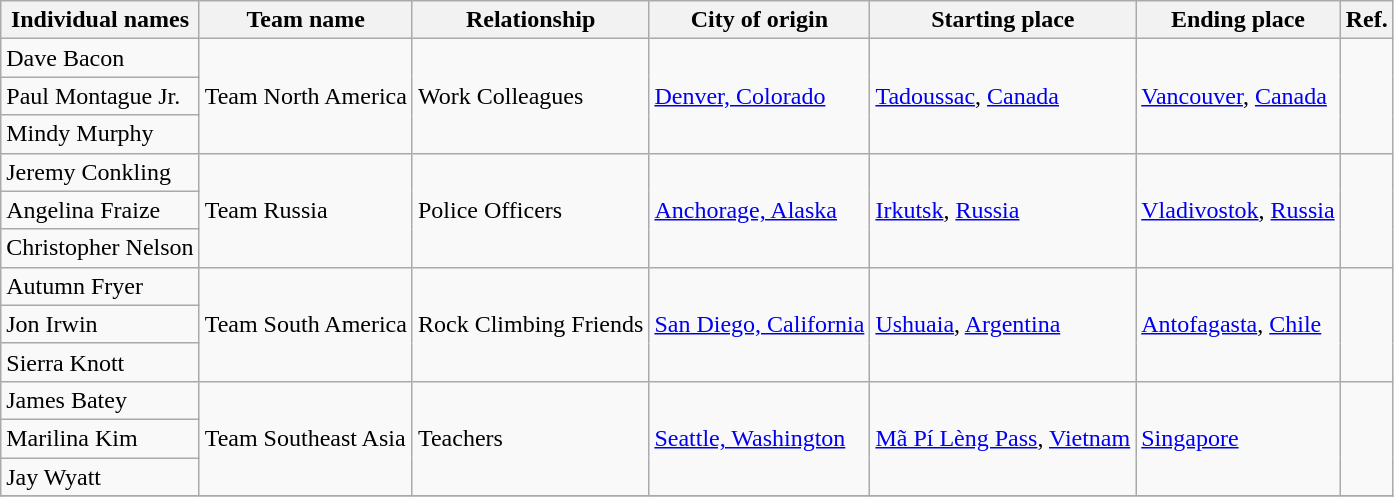<table class="wikitable sortable">
<tr>
<th>Individual names</th>
<th>Team name</th>
<th>Relationship</th>
<th>City of origin</th>
<th>Starting place</th>
<th>Ending place</th>
<th>Ref.</th>
</tr>
<tr>
<td>Dave Bacon</td>
<td rowspan="3">Team North America</td>
<td rowspan="3">Work Colleagues</td>
<td rowspan="3"><a href='#'>Denver, Colorado</a></td>
<td rowspan="3"><a href='#'>Tadoussac</a>, <a href='#'>Canada</a></td>
<td rowspan="3"><a href='#'>Vancouver</a>, <a href='#'>Canada</a></td>
<td rowspan="3"></td>
</tr>
<tr>
<td>Paul Montague Jr.</td>
</tr>
<tr>
<td>Mindy Murphy</td>
</tr>
<tr>
<td>Jeremy Conkling</td>
<td rowspan="3">Team Russia</td>
<td rowspan="3">Police Officers</td>
<td rowspan="3"><a href='#'>Anchorage, Alaska</a></td>
<td rowspan="3"><a href='#'>Irkutsk</a>, <a href='#'>Russia</a></td>
<td rowspan="3"><a href='#'>Vladivostok</a>, <a href='#'>Russia</a></td>
<td rowspan="3"></td>
</tr>
<tr>
<td>Angelina Fraize</td>
</tr>
<tr>
<td>Christopher Nelson</td>
</tr>
<tr>
<td>Autumn Fryer</td>
<td rowspan="3">Team South America</td>
<td rowspan="3">Rock Climbing Friends</td>
<td rowspan="3"><a href='#'>San Diego, California</a></td>
<td rowspan="3"><a href='#'>Ushuaia</a>, <a href='#'>Argentina</a></td>
<td rowspan="3"><a href='#'>Antofagasta</a>, <a href='#'>Chile</a></td>
<td rowspan="3"></td>
</tr>
<tr>
<td>Jon Irwin</td>
</tr>
<tr>
<td>Sierra Knott</td>
</tr>
<tr>
<td>James Batey</td>
<td rowspan="3">Team Southeast Asia</td>
<td rowspan="3">Teachers</td>
<td rowspan="3"><a href='#'>Seattle, Washington</a></td>
<td rowspan="3"><a href='#'>Mã Pí Lèng Pass</a>, <a href='#'>Vietnam</a></td>
<td rowspan="3"><a href='#'>Singapore</a></td>
<td rowspan="3"></td>
</tr>
<tr>
<td>Marilina Kim</td>
</tr>
<tr>
<td>Jay Wyatt</td>
</tr>
<tr>
</tr>
</table>
